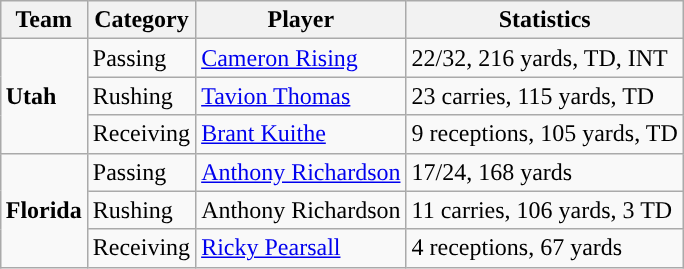<table class="wikitable" style="float: right;">
<tr>
<th>Team</th>
<th>Category</th>
<th>Player</th>
<th>Statistics</th>
</tr>
<tr>
<td rowspan=3><strong>Utah</strong></td>
<td>Passing</td>
<td><a href='#'>Cameron Rising</a></td>
<td>22/32, 216 yards, TD, INT</td>
</tr>
<tr>
<td>Rushing</td>
<td><a href='#'>Tavion Thomas</a></td>
<td>23 carries, 115 yards, TD</td>
</tr>
<tr>
<td>Receiving</td>
<td><a href='#'>Brant Kuithe</a></td>
<td>9 receptions, 105 yards, TD</td>
</tr>
<tr>
<td rowspan=3><strong>Florida</strong></td>
<td>Passing</td>
<td><a href='#'>Anthony Richardson</a></td>
<td>17/24, 168 yards</td>
</tr>
<tr>
<td>Rushing</td>
<td>Anthony Richardson</td>
<td>11 carries, 106 yards, 3 TD</td>
</tr>
<tr>
<td>Receiving</td>
<td><a href='#'>Ricky Pearsall</a></td>
<td>4 receptions, 67 yards</td>
</tr>
</table>
